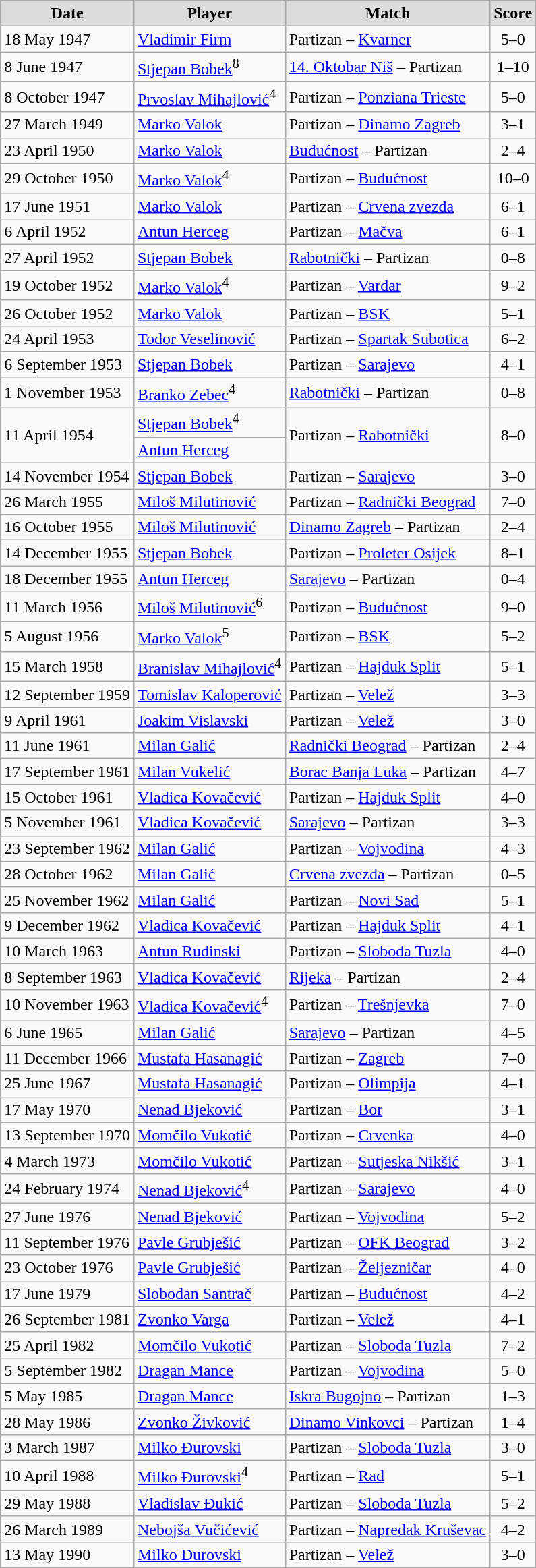<table class="wikitable" style="text-align: center;">
<tr>
<th style="background:#DCDCDC">Date</th>
<th style="background:#DCDCDC">Player</th>
<th style="background:#DCDCDC">Match</th>
<th width="35" style="background:#DCDCDC">Score</th>
</tr>
<tr>
<td align=left>18 May 1947</td>
<td align=left> <a href='#'>Vladimir Firm</a></td>
<td align=left>Partizan – <a href='#'>Kvarner</a></td>
<td align=center>5–0</td>
</tr>
<tr>
<td align=left>8 June 1947</td>
<td align=left> <a href='#'>Stjepan Bobek</a><sup>8</sup></td>
<td align=left><a href='#'>14. Oktobar Niš</a> – Partizan</td>
<td align=center>1–10</td>
</tr>
<tr>
<td align=left>8 October 1947</td>
<td align=left> <a href='#'>Prvoslav Mihajlović</a><sup>4</sup></td>
<td align=left>Partizan – <a href='#'>Ponziana Trieste</a></td>
<td align=center>5–0</td>
</tr>
<tr>
<td align=left>27 March 1949</td>
<td align=left> <a href='#'>Marko Valok</a></td>
<td align=left>Partizan – <a href='#'>Dinamo Zagreb</a></td>
<td align=center>3–1</td>
</tr>
<tr>
<td align=left>23 April 1950</td>
<td align=left> <a href='#'>Marko Valok</a></td>
<td align=left><a href='#'>Budućnost</a> – Partizan</td>
<td align=center>2–4</td>
</tr>
<tr>
<td align=left>29 October 1950</td>
<td align=left> <a href='#'>Marko Valok</a><sup>4</sup></td>
<td align=left>Partizan – <a href='#'>Budućnost</a></td>
<td align=center>10–0</td>
</tr>
<tr>
<td align=left>17 June 1951</td>
<td align=left> <a href='#'>Marko Valok</a></td>
<td align=left>Partizan – <a href='#'>Crvena zvezda</a></td>
<td align=center>6–1</td>
</tr>
<tr>
<td align=left>6 April 1952</td>
<td align=left> <a href='#'>Antun Herceg</a></td>
<td align=left>Partizan – <a href='#'>Mačva</a></td>
<td align=center>6–1</td>
</tr>
<tr>
<td align=left>27 April 1952</td>
<td align=left> <a href='#'>Stjepan Bobek</a></td>
<td align=left><a href='#'>Rabotnički</a> – Partizan</td>
<td align=center>0–8</td>
</tr>
<tr>
<td align=left>19 October 1952</td>
<td align=left> <a href='#'>Marko Valok</a><sup>4</sup></td>
<td align=left>Partizan – <a href='#'>Vardar</a></td>
<td align=center>9–2</td>
</tr>
<tr>
<td align=left>26 October 1952</td>
<td align=left> <a href='#'>Marko Valok</a></td>
<td align=left>Partizan – <a href='#'>BSK</a></td>
<td align=center>5–1</td>
</tr>
<tr>
<td align=left>24 April 1953</td>
<td align=left> <a href='#'>Todor Veselinović</a></td>
<td align=left>Partizan – <a href='#'>Spartak Subotica</a></td>
<td align=center>6–2</td>
</tr>
<tr>
<td align=left>6 September 1953</td>
<td align=left> <a href='#'>Stjepan Bobek</a></td>
<td align=left>Partizan – <a href='#'>Sarajevo</a></td>
<td align=center>4–1</td>
</tr>
<tr>
<td align=left>1 November 1953</td>
<td align=left> <a href='#'>Branko Zebec</a><sup>4</sup></td>
<td align=left><a href='#'>Rabotnički</a> – Partizan</td>
<td align=center>0–8</td>
</tr>
<tr>
<td rowspan=2 align=left>11 April 1954</td>
<td align=left> <a href='#'>Stjepan Bobek</a><sup>4</sup></td>
<td rowspan=2 align=left>Partizan – <a href='#'>Rabotnički</a></td>
<td rowspan=2 align=center>8–0</td>
</tr>
<tr>
<td align=left> <a href='#'>Antun Herceg</a></td>
</tr>
<tr>
<td align=left>14 November 1954</td>
<td align=left> <a href='#'>Stjepan Bobek</a></td>
<td align=left>Partizan – <a href='#'>Sarajevo</a></td>
<td align=center>3–0</td>
</tr>
<tr>
<td align=left>26 March 1955</td>
<td align=left> <a href='#'>Miloš Milutinović</a></td>
<td align=left>Partizan – <a href='#'>Radnički Beograd</a></td>
<td align=center>7–0</td>
</tr>
<tr>
<td align=left>16 October 1955</td>
<td align=left> <a href='#'>Miloš Milutinović</a></td>
<td align=left><a href='#'>Dinamo Zagreb</a> – Partizan</td>
<td align=center>2–4</td>
</tr>
<tr>
<td align=left>14 December 1955</td>
<td align=left> <a href='#'>Stjepan Bobek</a></td>
<td align=left>Partizan – <a href='#'>Proleter Osijek</a></td>
<td align=center>8–1</td>
</tr>
<tr>
<td align=left>18 December 1955</td>
<td align=left> <a href='#'>Antun Herceg</a></td>
<td align=left><a href='#'>Sarajevo</a> – Partizan</td>
<td align=center>0–4</td>
</tr>
<tr>
<td align=left>11 March 1956</td>
<td align=left> <a href='#'>Miloš Milutinović</a><sup>6</sup></td>
<td align=left>Partizan – <a href='#'>Budućnost</a></td>
<td align=center>9–0</td>
</tr>
<tr>
<td align=left>5 August 1956</td>
<td align=left> <a href='#'>Marko Valok</a><sup>5</sup></td>
<td align=left>Partizan – <a href='#'>BSK</a></td>
<td align=center>5–2</td>
</tr>
<tr>
<td align=left>15 March 1958</td>
<td align=left> <a href='#'>Branislav Mihajlović</a><sup>4</sup></td>
<td align=left>Partizan – <a href='#'>Hajduk Split</a></td>
<td align=center>5–1</td>
</tr>
<tr>
<td align=left>12 September 1959</td>
<td align=left> <a href='#'>Tomislav Kaloperović</a></td>
<td align=left>Partizan – <a href='#'>Velež</a></td>
<td align=center>3–3</td>
</tr>
<tr>
<td align=left>9 April 1961</td>
<td align=left> <a href='#'>Joakim Vislavski</a></td>
<td align=left>Partizan – <a href='#'>Velež</a></td>
<td align=center>3–0</td>
</tr>
<tr>
<td align=left>11 June 1961</td>
<td align=left> <a href='#'>Milan Galić</a></td>
<td align=left><a href='#'>Radnički Beograd</a> – Partizan</td>
<td align=center>2–4</td>
</tr>
<tr>
<td align=left>17 September 1961</td>
<td align=left> <a href='#'>Milan Vukelić</a></td>
<td align=left><a href='#'>Borac Banja Luka</a> – Partizan</td>
<td align=center>4–7</td>
</tr>
<tr>
<td align=left>15 October 1961</td>
<td align=left> <a href='#'>Vladica Kovačević</a></td>
<td align=left>Partizan – <a href='#'>Hajduk Split</a></td>
<td align=center>4–0</td>
</tr>
<tr>
<td align=left>5 November 1961</td>
<td align=left> <a href='#'>Vladica Kovačević</a></td>
<td align=left><a href='#'>Sarajevo</a> – Partizan</td>
<td align=center>3–3</td>
</tr>
<tr>
<td align=left>23 September 1962</td>
<td align=left> <a href='#'>Milan Galić</a></td>
<td align=left>Partizan – <a href='#'>Vojvodina</a></td>
<td align=center>4–3</td>
</tr>
<tr>
<td align=left>28 October 1962</td>
<td align=left> <a href='#'>Milan Galić</a></td>
<td align=left><a href='#'>Crvena zvezda</a> – Partizan</td>
<td align=center>0–5</td>
</tr>
<tr>
<td align=left>25 November 1962</td>
<td align=left> <a href='#'>Milan Galić</a></td>
<td align=left>Partizan – <a href='#'>Novi Sad</a></td>
<td align=center>5–1</td>
</tr>
<tr>
<td align=left>9 December 1962</td>
<td align=left> <a href='#'>Vladica Kovačević</a></td>
<td align=left>Partizan – <a href='#'>Hajduk Split</a></td>
<td align=center>4–1</td>
</tr>
<tr>
<td align=left>10 March 1963</td>
<td align=left> <a href='#'>Antun Rudinski</a></td>
<td align=left>Partizan – <a href='#'>Sloboda Tuzla</a></td>
<td align=center>4–0</td>
</tr>
<tr>
<td align=left>8 September 1963</td>
<td align=left> <a href='#'>Vladica Kovačević</a></td>
<td align=left><a href='#'>Rijeka</a> – Partizan</td>
<td align=center>2–4</td>
</tr>
<tr>
<td align=left>10 November 1963</td>
<td align=left> <a href='#'>Vladica Kovačević</a><sup>4</sup></td>
<td align=left>Partizan – <a href='#'>Trešnjevka</a></td>
<td align=center>7–0</td>
</tr>
<tr>
<td align=left>6 June 1965</td>
<td align=left> <a href='#'>Milan Galić</a></td>
<td align=left><a href='#'>Sarajevo</a> – Partizan</td>
<td align=center>4–5</td>
</tr>
<tr>
<td align=left>11 December 1966</td>
<td align=left> <a href='#'>Mustafa Hasanagić</a></td>
<td align=left>Partizan – <a href='#'>Zagreb</a></td>
<td align=center>7–0</td>
</tr>
<tr>
<td align=left>25 June 1967</td>
<td align=left> <a href='#'>Mustafa Hasanagić</a></td>
<td align=left>Partizan – <a href='#'>Olimpija</a></td>
<td align=center>4–1</td>
</tr>
<tr>
<td align=left>17 May 1970</td>
<td align=left> <a href='#'>Nenad Bjeković</a></td>
<td align=left>Partizan – <a href='#'>Bor</a></td>
<td align=center>3–1</td>
</tr>
<tr>
<td align=left>13 September 1970</td>
<td align=left> <a href='#'>Momčilo Vukotić</a></td>
<td align=left>Partizan – <a href='#'>Crvenka</a></td>
<td align=center>4–0</td>
</tr>
<tr>
<td align=left>4 March 1973</td>
<td align=left> <a href='#'>Momčilo Vukotić</a></td>
<td align=left>Partizan – <a href='#'>Sutjeska Nikšić</a></td>
<td align=center>3–1</td>
</tr>
<tr>
<td align=left>24 February 1974</td>
<td align=left> <a href='#'>Nenad Bjeković</a><sup>4</sup></td>
<td align=left>Partizan – <a href='#'>Sarajevo</a></td>
<td align=center>4–0</td>
</tr>
<tr>
<td align=left>27 June 1976</td>
<td align=left> <a href='#'>Nenad Bjeković</a></td>
<td align=left>Partizan – <a href='#'>Vojvodina</a></td>
<td align=center>5–2</td>
</tr>
<tr>
<td align=left>11 September 1976</td>
<td align=left> <a href='#'>Pavle Grubješić</a></td>
<td align=left>Partizan – <a href='#'>OFK Beograd</a></td>
<td align=center>3–2</td>
</tr>
<tr>
<td align=left>23 October 1976</td>
<td align=left> <a href='#'>Pavle Grubješić</a></td>
<td align=left>Partizan – <a href='#'>Željezničar</a></td>
<td align=center>4–0</td>
</tr>
<tr>
<td align=left>17 June 1979</td>
<td align=left> <a href='#'>Slobodan Santrač</a></td>
<td align=left>Partizan – <a href='#'>Budućnost</a></td>
<td align=center>4–2</td>
</tr>
<tr>
<td align=left>26 September 1981</td>
<td align=left> <a href='#'>Zvonko Varga</a></td>
<td align=left>Partizan – <a href='#'>Velež</a></td>
<td align=center>4–1</td>
</tr>
<tr>
<td align=left>25 April 1982</td>
<td align=left> <a href='#'>Momčilo Vukotić</a></td>
<td align=left>Partizan – <a href='#'>Sloboda Tuzla</a></td>
<td align=center>7–2</td>
</tr>
<tr>
<td align=left>5 September 1982</td>
<td align=left> <a href='#'>Dragan Mance</a></td>
<td align=left>Partizan – <a href='#'>Vojvodina</a></td>
<td align=center>5–0</td>
</tr>
<tr>
<td align=left>5 May 1985</td>
<td align=left> <a href='#'>Dragan Mance</a></td>
<td align=left><a href='#'>Iskra Bugojno</a> – Partizan</td>
<td align=center>1–3</td>
</tr>
<tr>
<td align=left>28 May 1986</td>
<td align=left> <a href='#'>Zvonko Živković</a></td>
<td align=left><a href='#'>Dinamo Vinkovci</a> – Partizan</td>
<td align=center>1–4</td>
</tr>
<tr>
<td align=left>3 March 1987</td>
<td align=left> <a href='#'>Milko Đurovski</a></td>
<td align=left>Partizan – <a href='#'>Sloboda Tuzla</a></td>
<td align=center>3–0</td>
</tr>
<tr>
<td align=left>10 April 1988</td>
<td align=left> <a href='#'>Milko Đurovski</a><sup>4</sup></td>
<td align=left>Partizan – <a href='#'>Rad</a></td>
<td align=center>5–1</td>
</tr>
<tr>
<td align=left>29 May 1988</td>
<td align=left> <a href='#'>Vladislav Đukić</a></td>
<td align=left>Partizan – <a href='#'>Sloboda Tuzla</a></td>
<td align=center>5–2</td>
</tr>
<tr>
<td align=left>26 March 1989</td>
<td align=left> <a href='#'>Nebojša Vučićević</a></td>
<td align=left>Partizan – <a href='#'>Napredak Kruševac</a></td>
<td align=center>4–2</td>
</tr>
<tr>
<td align=left>13 May 1990</td>
<td align=left> <a href='#'>Milko Đurovski</a></td>
<td align=left>Partizan – <a href='#'>Velež</a></td>
<td align=center>3–0</td>
</tr>
</table>
